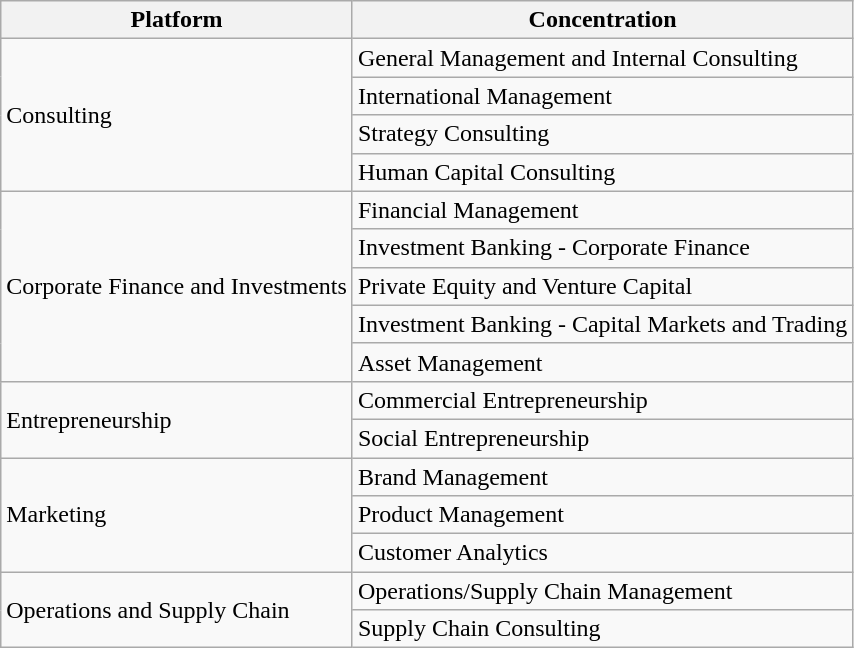<table class="wikitable">
<tr>
<th>Platform</th>
<th>Concentration</th>
</tr>
<tr>
<td rowspan="4">Consulting </td>
<td>General Management and Internal Consulting</td>
</tr>
<tr>
<td>International Management</td>
</tr>
<tr>
<td>Strategy Consulting</td>
</tr>
<tr>
<td>Human Capital Consulting</td>
</tr>
<tr>
<td rowspan="5">Corporate Finance and Investments </td>
<td>Financial Management</td>
</tr>
<tr>
<td>Investment Banking - Corporate Finance</td>
</tr>
<tr>
<td>Private Equity and Venture Capital</td>
</tr>
<tr>
<td>Investment Banking - Capital Markets and Trading</td>
</tr>
<tr>
<td>Asset Management</td>
</tr>
<tr>
<td rowspan="2">Entrepreneurship </td>
<td>Commercial Entrepreneurship</td>
</tr>
<tr>
<td>Social Entrepreneurship</td>
</tr>
<tr>
<td rowspan="3">Marketing </td>
<td>Brand Management</td>
</tr>
<tr>
<td>Product Management</td>
</tr>
<tr>
<td>Customer Analytics</td>
</tr>
<tr>
<td rowspan="2">Operations and Supply Chain </td>
<td>Operations/Supply Chain Management</td>
</tr>
<tr>
<td>Supply Chain Consulting</td>
</tr>
</table>
